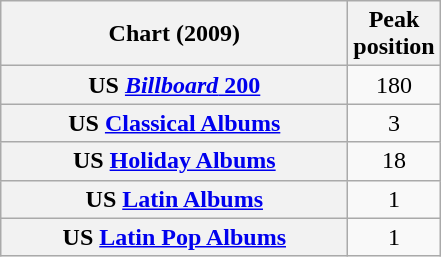<table class="wikitable plainrowheaders sortable" style="text-align:center;" border="1">
<tr>
<th scope="col" style="width:14em;">Chart (2009)</th>
<th scope="col">Peak<br>position</th>
</tr>
<tr>
<th scope="row">US <a href='#'><em>Billboard</em> 200</a></th>
<td>180</td>
</tr>
<tr>
<th scope="row">US <a href='#'>Classical Albums</a></th>
<td>3</td>
</tr>
<tr>
<th scope="row">US <a href='#'>Holiday Albums</a></th>
<td>18</td>
</tr>
<tr>
<th scope="row">US <a href='#'>Latin Albums</a></th>
<td>1</td>
</tr>
<tr>
<th scope="row">US <a href='#'>Latin Pop Albums</a></th>
<td>1</td>
</tr>
</table>
